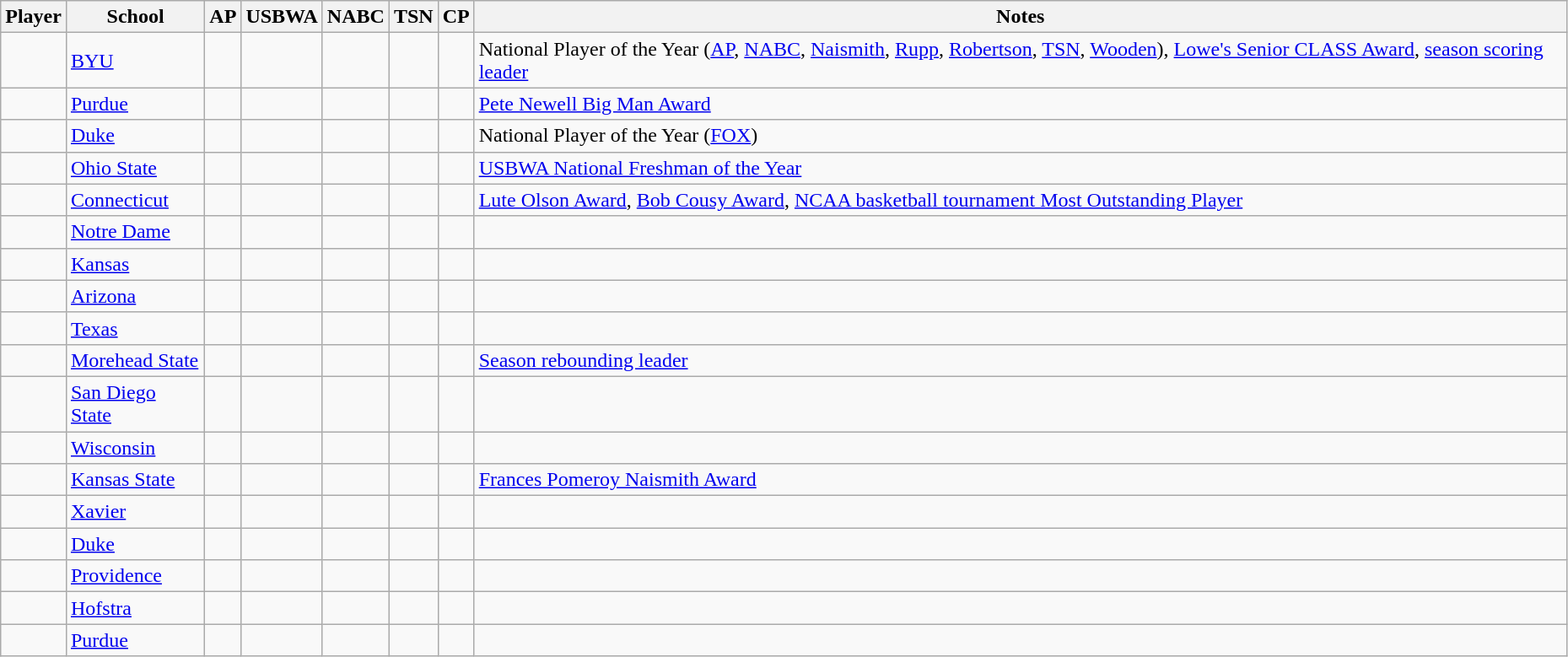<table class="wikitable sortable" style="width:98%;">
<tr>
<th>Player</th>
<th>School</th>
<th>AP</th>
<th>USBWA</th>
<th>NABC</th>
<th>TSN</th>
<th>CP</th>
<th class="unsortable">Notes</th>
</tr>
<tr>
<td></td>
<td><a href='#'>BYU</a></td>
<td data-sort-value="01"></td>
<td data-sort-value="01"></td>
<td data-sort-value="01"></td>
<td data-sort-value="01"></td>
<td data-sort-value="01"></td>
<td>National Player of the Year (<a href='#'>AP</a>, <a href='#'>NABC</a>, <a href='#'>Naismith</a>, <a href='#'>Rupp</a>, <a href='#'>Robertson</a>, <a href='#'>TSN</a>, <a href='#'>Wooden</a>), <a href='#'>Lowe's Senior CLASS Award</a>, <a href='#'>season scoring leader</a></td>
</tr>
<tr>
<td></td>
<td><a href='#'>Purdue</a></td>
<td data-sort-value="01"></td>
<td data-sort-value="01"></td>
<td data-sort-value="01"></td>
<td data-sort-value="01"></td>
<td data-sort-value="01"></td>
<td><a href='#'>Pete Newell Big Man Award</a></td>
</tr>
<tr>
<td></td>
<td><a href='#'>Duke</a></td>
<td data-sort-value="01"></td>
<td data-sort-value="01"></td>
<td data-sort-value="01"></td>
<td data-sort-value="01"></td>
<td data-sort-value="01"></td>
<td>National Player of the Year (<a href='#'>FOX</a>)</td>
</tr>
<tr>
<td></td>
<td><a href='#'>Ohio State</a></td>
<td data-sort-value="01"></td>
<td data-sort-value="01"></td>
<td data-sort-value="01"></td>
<td data-sort-value="01"></td>
<td data-sort-value="01"></td>
<td><a href='#'>USBWA National Freshman of the Year</a></td>
</tr>
<tr>
<td></td>
<td><a href='#'>Connecticut</a></td>
<td data-sort-value="01"></td>
<td data-sort-value="01"></td>
<td data-sort-value="01"></td>
<td data-sort-value="01"></td>
<td data-sort-value="01"></td>
<td><a href='#'>Lute Olson Award</a>, <a href='#'>Bob Cousy Award</a>, <a href='#'>NCAA basketball tournament Most Outstanding Player</a></td>
</tr>
<tr>
<td></td>
<td><a href='#'>Notre Dame</a></td>
<td data-sort-value="02"></td>
<td data-sort-value="02"></td>
<td data-sort-value="02"></td>
<td data-sort-value="02"></td>
<td data-sort-value="02"></td>
<td></td>
</tr>
<tr>
<td></td>
<td><a href='#'>Kansas</a></td>
<td data-sort-value="02"></td>
<td data-sort-value="02"></td>
<td data-sort-value="02"></td>
<td data-sort-value="02"></td>
<td data-sort-value="02"></td>
<td></td>
</tr>
<tr>
<td></td>
<td><a href='#'>Arizona</a></td>
<td data-sort-value="02"></td>
<td data-sort-value="02"></td>
<td data-sort-value="02"></td>
<td data-sort-value="02"></td>
<td data-sort-value="02"></td>
<td></td>
</tr>
<tr>
<td></td>
<td><a href='#'>Texas</a></td>
<td data-sort-value="03"></td>
<td data-sort-value="02"></td>
<td data-sort-value="02"></td>
<td data-sort-value="03"></td>
<td data-sort-value="03"></td>
<td></td>
</tr>
<tr>
<td></td>
<td><a href='#'>Morehead State</a></td>
<td data-sort-value="03"></td>
<td data-sort-value="02"></td>
<td data-sort-value="03"></td>
<td data-sort-value="03"></td>
<td data-sort-value="04"></td>
<td><a href='#'>Season rebounding leader</a></td>
</tr>
<tr>
<td></td>
<td><a href='#'>San Diego State</a></td>
<td data-sort-value="02"></td>
<td data-sort-value="04"></td>
<td data-sort-value="03"></td>
<td data-sort-value="02"></td>
<td data-sort-value="04"></td>
<td></td>
</tr>
<tr>
<td></td>
<td><a href='#'>Wisconsin</a></td>
<td data-sort-value="02"></td>
<td data-sort-value="04"></td>
<td data-sort-value="03"></td>
<td data-sort-value="02"></td>
<td data-sort-value="04"></td>
<td></td>
</tr>
<tr>
<td></td>
<td><a href='#'>Kansas State</a></td>
<td data-sort-value="03"></td>
<td data-sort-value="04"></td>
<td data-sort-value="03"></td>
<td data-sort-value="03"></td>
<td data-sort-value="05"></td>
<td><a href='#'>Frances Pomeroy Naismith Award</a></td>
</tr>
<tr>
<td></td>
<td><a href='#'>Xavier</a></td>
<td data-sort-value="03"></td>
<td data-sort-value="04"></td>
<td data-sort-value="04"></td>
<td data-sort-value="03"></td>
<td data-sort-value="06"></td>
<td></td>
</tr>
<tr>
<td></td>
<td><a href='#'>Duke</a></td>
<td data-sort-value="04"></td>
<td data-sort-value="04"></td>
<td data-sort-value="02"></td>
<td data-sort-value="04"></td>
<td data-sort-value="06"></td>
<td></td>
</tr>
<tr>
<td></td>
<td><a href='#'>Providence</a></td>
<td data-sort-value="03"></td>
<td data-sort-value="04"></td>
<td data-sort-value="04"></td>
<td data-sort-value="04"></td>
<td data-sort-value="07"></td>
<td></td>
</tr>
<tr>
<td></td>
<td><a href='#'>Hofstra</a></td>
<td data-sort-value="04"></td>
<td data-sort-value="04"></td>
<td data-sort-value="04"></td>
<td data-sort-value="03"></td>
<td data-sort-value="07"></td>
<td></td>
</tr>
<tr>
<td></td>
<td><a href='#'>Purdue</a></td>
<td data-sort-value="04"></td>
<td data-sort-value="04"></td>
<td data-sort-value="03"></td>
<td data-sort-value="04"></td>
<td data-sort-value="07"></td>
<td></td>
</tr>
</table>
